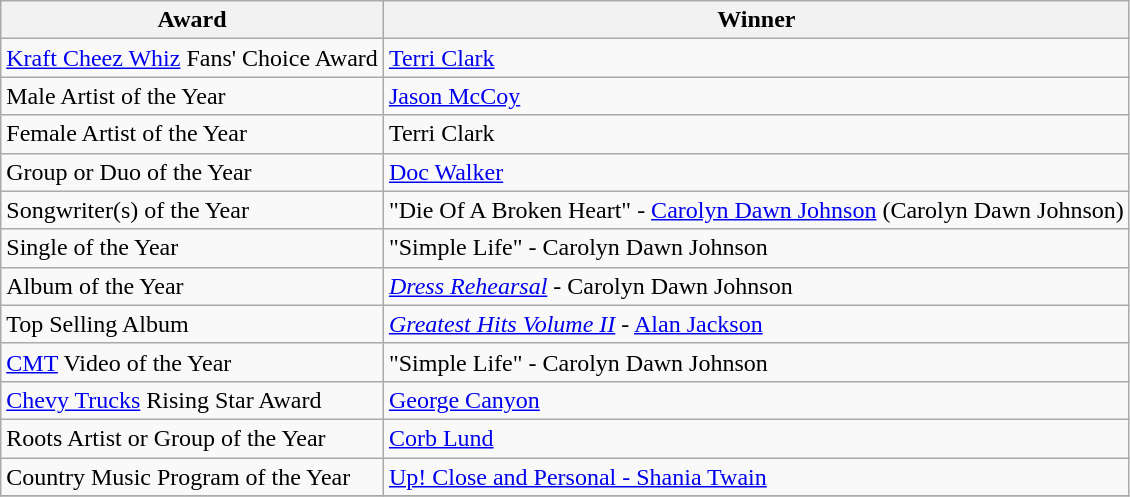<table class="wikitable">
<tr>
<th>Award</th>
<th>Winner</th>
</tr>
<tr>
<td><a href='#'>Kraft Cheez Whiz</a> Fans' Choice Award</td>
<td><a href='#'>Terri Clark</a></td>
</tr>
<tr>
<td>Male Artist of the Year</td>
<td><a href='#'>Jason McCoy</a></td>
</tr>
<tr>
<td>Female Artist of the Year</td>
<td>Terri Clark</td>
</tr>
<tr>
<td>Group or Duo of the Year</td>
<td><a href='#'>Doc Walker</a></td>
</tr>
<tr>
<td>Songwriter(s) of the Year</td>
<td>"Die Of A Broken Heart" - <a href='#'>Carolyn Dawn Johnson</a> (Carolyn Dawn Johnson)</td>
</tr>
<tr>
<td>Single of the Year</td>
<td>"Simple Life" - Carolyn Dawn Johnson</td>
</tr>
<tr>
<td>Album of the Year</td>
<td><em><a href='#'>Dress Rehearsal</a></em> - Carolyn Dawn Johnson</td>
</tr>
<tr>
<td>Top Selling Album</td>
<td><em><a href='#'>Greatest Hits Volume II</a></em> - <a href='#'>Alan Jackson</a></td>
</tr>
<tr>
<td><a href='#'>CMT</a> Video of the Year</td>
<td>"Simple Life" - Carolyn Dawn Johnson</td>
</tr>
<tr>
<td><a href='#'>Chevy Trucks</a> Rising Star Award</td>
<td><a href='#'>George Canyon</a></td>
</tr>
<tr>
<td>Roots Artist or Group of the Year</td>
<td><a href='#'>Corb Lund</a></td>
</tr>
<tr>
<td>Country Music Program of the Year</td>
<td><a href='#'>Up! Close and Personal - Shania Twain</a></td>
</tr>
<tr>
</tr>
</table>
